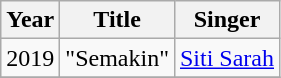<table class="wikitable">
<tr>
<th>Year</th>
<th>Title</th>
<th>Singer</th>
</tr>
<tr>
<td>2019</td>
<td>"Semakin"</td>
<td><a href='#'>Siti Sarah</a></td>
</tr>
<tr>
</tr>
</table>
